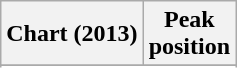<table class="wikitable plainrowheaders sortable">
<tr>
<th scope="col">Chart (2013)</th>
<th scope="col">Peak<br>position</th>
</tr>
<tr>
</tr>
<tr>
</tr>
</table>
